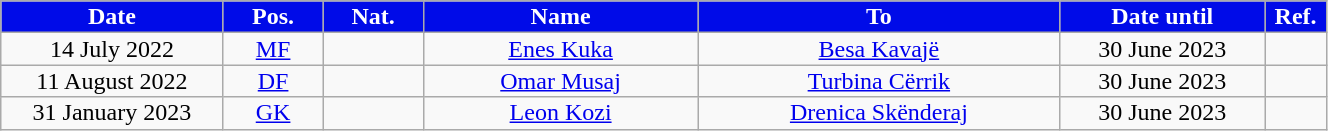<table class="wikitable sortable alternance" style="font-size:100%; text-align:center; line-height:14px; width:70%;">
<tr>
<th style="background:#000be8;color:#FFFFFF; width:120px;">Date</th>
<th style="background:#000be8;color:#FFFFFF; width:50px;">Pos.</th>
<th style="background:#000be8;color:#FFFFFF; width:50px;">Nat.</th>
<th style="background:#000be8;color:#FFFFFF; width:150px;">Name</th>
<th style="background:#000be8;color:#FFFFFF; width:200px;">To</th>
<th style="background:#000be8;color:#FFFFFF; width:110px;">Date until</th>
<th style="background:#000be8;color:#FFFFFF; width:25px;">Ref.</th>
</tr>
<tr>
<td>14 July 2022</td>
<td><a href='#'>MF</a></td>
<td></td>
<td><a href='#'>Enes Kuka</a></td>
<td><a href='#'>Besa Kavajë</a></td>
<td>30 June 2023</td>
<td></td>
</tr>
<tr>
<td>11 August 2022</td>
<td><a href='#'>DF</a></td>
<td></td>
<td><a href='#'>Omar Musaj</a></td>
<td><a href='#'>Turbina Cërrik</a></td>
<td>30 June 2023</td>
<td></td>
</tr>
<tr>
<td>31 January 2023</td>
<td><a href='#'>GK</a></td>
<td></td>
<td><a href='#'>Leon Kozi</a></td>
<td> <a href='#'>Drenica Skënderaj</a></td>
<td>30 June 2023</td>
<td></td>
</tr>
</table>
